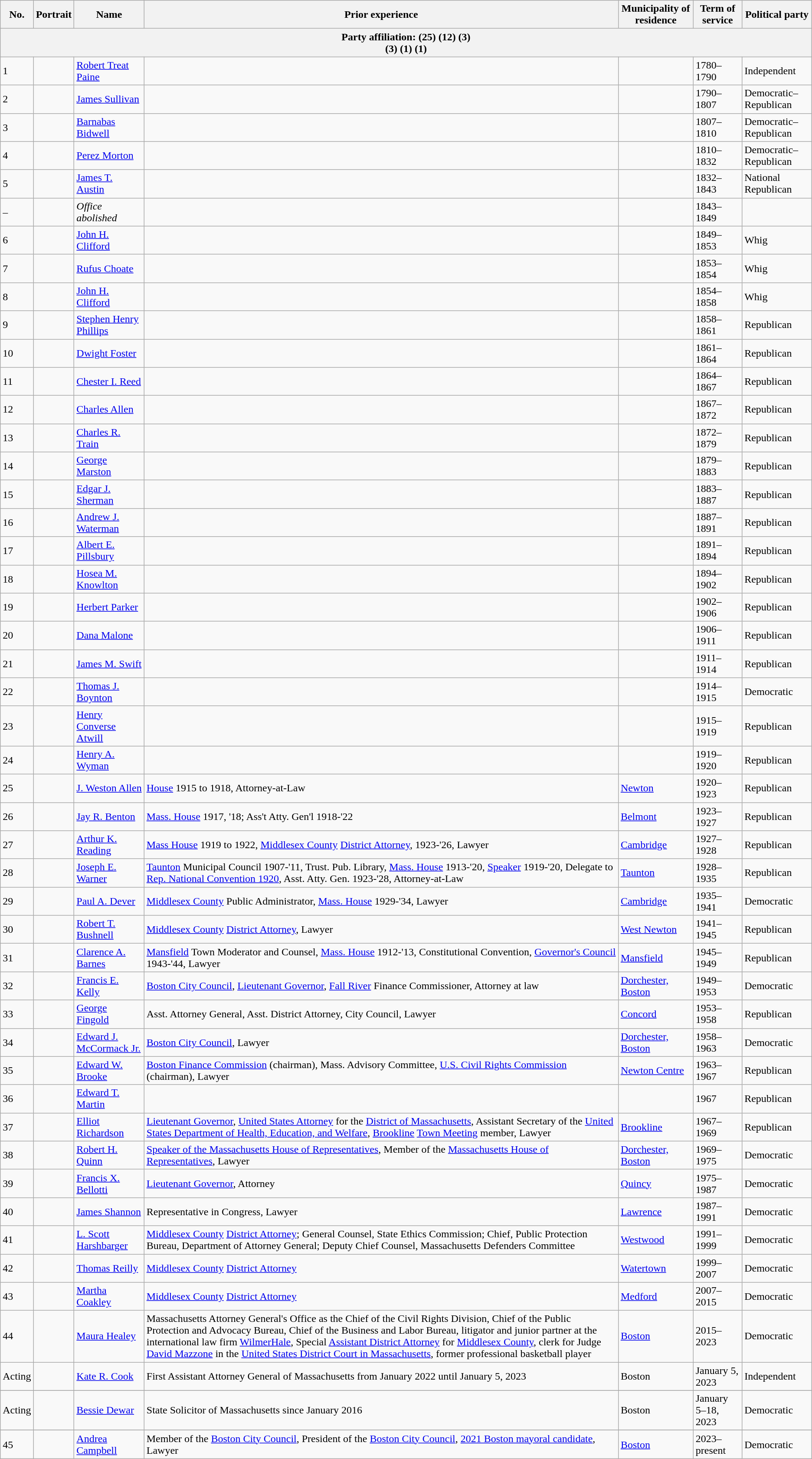<table class="wikitable sortable">
<tr>
<th>No.</th>
<th>Portrait</th>
<th>Name</th>
<th>Prior experience</th>
<th>Municipality of residence</th>
<th>Term of service</th>
<th>Political party</th>
</tr>
<tr>
<th colspan="7">Party affiliation:  (25)  (12)  (3)<br> (3)  (1)  (1)</th>
</tr>
<tr>
<td>1</td>
<td></td>
<td><a href='#'>Robert Treat Paine</a></td>
<td></td>
<td></td>
<td>1780–1790</td>
<td>Independent</td>
</tr>
<tr>
<td>2</td>
<td></td>
<td><a href='#'>James Sullivan</a></td>
<td></td>
<td></td>
<td>1790–1807</td>
<td>Democratic–Republican</td>
</tr>
<tr>
<td>3</td>
<td></td>
<td><a href='#'>Barnabas Bidwell</a></td>
<td></td>
<td></td>
<td>1807–1810</td>
<td>Democratic–Republican</td>
</tr>
<tr>
<td>4</td>
<td></td>
<td><a href='#'>Perez Morton</a></td>
<td></td>
<td></td>
<td>1810–1832</td>
<td>Democratic–Republican</td>
</tr>
<tr>
<td>5</td>
<td></td>
<td><a href='#'>James T. Austin</a></td>
<td></td>
<td></td>
<td>1832–1843</td>
<td>National Republican</td>
</tr>
<tr>
<td>–</td>
<td></td>
<td><em>Office abolished</em></td>
<td></td>
<td></td>
<td>1843–1849</td>
<td></td>
</tr>
<tr>
<td>6</td>
<td></td>
<td><a href='#'>John H. Clifford</a></td>
<td></td>
<td></td>
<td>1849–1853</td>
<td>Whig</td>
</tr>
<tr>
<td>7</td>
<td></td>
<td><a href='#'>Rufus Choate</a></td>
<td></td>
<td></td>
<td>1853–1854</td>
<td>Whig</td>
</tr>
<tr>
<td>8</td>
<td></td>
<td><a href='#'>John H. Clifford</a></td>
<td></td>
<td></td>
<td>1854–1858</td>
<td>Whig</td>
</tr>
<tr>
<td>9</td>
<td></td>
<td><a href='#'>Stephen Henry Phillips</a></td>
<td></td>
<td></td>
<td>1858–1861</td>
<td>Republican</td>
</tr>
<tr>
<td>10</td>
<td></td>
<td><a href='#'>Dwight Foster</a></td>
<td></td>
<td></td>
<td>1861–1864</td>
<td>Republican</td>
</tr>
<tr>
<td>11</td>
<td></td>
<td><a href='#'>Chester I. Reed</a></td>
<td></td>
<td></td>
<td>1864–1867</td>
<td>Republican</td>
</tr>
<tr>
<td>12</td>
<td></td>
<td><a href='#'>Charles Allen</a></td>
<td></td>
<td></td>
<td>1867–1872</td>
<td>Republican</td>
</tr>
<tr>
<td>13</td>
<td></td>
<td><a href='#'>Charles R. Train</a></td>
<td></td>
<td></td>
<td>1872–1879</td>
<td>Republican</td>
</tr>
<tr>
<td>14</td>
<td></td>
<td><a href='#'>George Marston</a></td>
<td></td>
<td></td>
<td>1879–1883</td>
<td>Republican</td>
</tr>
<tr>
<td>15</td>
<td></td>
<td><a href='#'>Edgar J. Sherman</a></td>
<td></td>
<td></td>
<td>1883–1887</td>
<td>Republican</td>
</tr>
<tr>
<td>16</td>
<td></td>
<td><a href='#'>Andrew J. Waterman</a></td>
<td></td>
<td></td>
<td>1887–1891</td>
<td>Republican</td>
</tr>
<tr>
<td>17</td>
<td></td>
<td><a href='#'>Albert E. Pillsbury</a></td>
<td></td>
<td></td>
<td>1891–1894</td>
<td>Republican</td>
</tr>
<tr>
<td>18</td>
<td></td>
<td><a href='#'>Hosea M. Knowlton</a></td>
<td></td>
<td></td>
<td>1894–1902</td>
<td>Republican</td>
</tr>
<tr>
<td>19</td>
<td></td>
<td><a href='#'>Herbert Parker</a></td>
<td></td>
<td></td>
<td>1902–1906</td>
<td>Republican</td>
</tr>
<tr>
<td>20</td>
<td></td>
<td><a href='#'>Dana Malone</a></td>
<td></td>
<td></td>
<td>1906–1911</td>
<td>Republican</td>
</tr>
<tr>
<td>21</td>
<td></td>
<td><a href='#'>James M. Swift</a></td>
<td></td>
<td></td>
<td>1911–1914</td>
<td>Republican</td>
</tr>
<tr>
<td>22</td>
<td></td>
<td><a href='#'>Thomas J. Boynton</a></td>
<td></td>
<td></td>
<td>1914–1915</td>
<td>Democratic</td>
</tr>
<tr>
<td>23</td>
<td></td>
<td><a href='#'>Henry Converse Atwill</a></td>
<td></td>
<td></td>
<td>1915–1919</td>
<td>Republican</td>
</tr>
<tr>
<td>24</td>
<td></td>
<td><a href='#'>Henry A. Wyman</a></td>
<td></td>
<td></td>
<td>1919–1920</td>
<td>Republican</td>
</tr>
<tr>
<td>25</td>
<td></td>
<td><a href='#'>J. Weston Allen</a></td>
<td><a href='#'>House</a> 1915 to 1918, Attorney-at-Law</td>
<td><a href='#'>Newton</a></td>
<td>1920–1923</td>
<td>Republican</td>
</tr>
<tr>
<td>26</td>
<td></td>
<td><a href='#'>Jay R. Benton</a></td>
<td><a href='#'>Mass. House</a> 1917, '18; Ass't Atty. Gen'l 1918-'22</td>
<td><a href='#'>Belmont</a></td>
<td>1923–1927</td>
<td>Republican</td>
</tr>
<tr>
<td>27</td>
<td></td>
<td><a href='#'>Arthur K. Reading</a></td>
<td><a href='#'>Mass House</a> 1919 to 1922, <a href='#'>Middlesex County</a> <a href='#'>District Attorney</a>, 1923-'26, Lawyer</td>
<td><a href='#'>Cambridge</a></td>
<td>1927–1928</td>
<td>Republican</td>
</tr>
<tr>
<td>28</td>
<td></td>
<td><a href='#'>Joseph E. Warner</a></td>
<td><a href='#'>Taunton</a> Municipal Council 1907-'11, Trust. Pub. Library, <a href='#'>Mass. House</a> 1913-'20, <a href='#'>Speaker</a> 1919-'20, Delegate to <a href='#'>Rep. National Convention 1920</a>, Asst. Atty. Gen. 1923-'28, Attorney-at-Law</td>
<td><a href='#'>Taunton</a></td>
<td>1928–1935</td>
<td>Republican</td>
</tr>
<tr>
<td>29</td>
<td></td>
<td><a href='#'>Paul A. Dever</a></td>
<td><a href='#'>Middlesex County</a> Public Administrator, <a href='#'>Mass. House</a> 1929-'34, Lawyer</td>
<td><a href='#'>Cambridge</a></td>
<td>1935–1941</td>
<td>Democratic</td>
</tr>
<tr>
<td>30</td>
<td></td>
<td><a href='#'>Robert T. Bushnell</a></td>
<td><a href='#'>Middlesex County</a> <a href='#'>District Attorney</a>, Lawyer</td>
<td><a href='#'>West Newton</a></td>
<td>1941–1945</td>
<td>Republican</td>
</tr>
<tr>
<td>31</td>
<td></td>
<td><a href='#'>Clarence A. Barnes</a></td>
<td><a href='#'>Mansfield</a> Town Moderator and Counsel, <a href='#'>Mass. House</a> 1912-'13, Constitutional Convention, <a href='#'>Governor's Council</a> 1943-'44, Lawyer</td>
<td><a href='#'>Mansfield</a></td>
<td>1945–1949</td>
<td>Republican</td>
</tr>
<tr>
<td>32</td>
<td></td>
<td><a href='#'>Francis E. Kelly</a></td>
<td><a href='#'>Boston City Council</a>, <a href='#'>Lieutenant Governor</a>, <a href='#'>Fall River</a> Finance Commissioner, Attorney at law</td>
<td><a href='#'>Dorchester, Boston</a></td>
<td>1949–1953</td>
<td>Democratic</td>
</tr>
<tr>
<td>33</td>
<td></td>
<td><a href='#'>George Fingold</a></td>
<td>Asst. Attorney General, Asst. District Attorney, City Council, Lawyer</td>
<td><a href='#'>Concord</a></td>
<td>1953–1958</td>
<td>Republican</td>
</tr>
<tr>
<td>34</td>
<td></td>
<td><a href='#'>Edward J. McCormack Jr.</a></td>
<td><a href='#'>Boston City Council</a>, Lawyer</td>
<td><a href='#'>Dorchester, Boston</a></td>
<td>1958–1963</td>
<td>Democratic</td>
</tr>
<tr>
<td>35</td>
<td></td>
<td><a href='#'>Edward W. Brooke</a></td>
<td><a href='#'>Boston Finance Commission</a> (chairman), Mass. Advisory Committee, <a href='#'>U.S. Civil Rights Commission</a> (chairman), Lawyer</td>
<td><a href='#'>Newton Centre</a></td>
<td>1963–1967</td>
<td>Republican</td>
</tr>
<tr>
<td>36</td>
<td></td>
<td><a href='#'>Edward T. Martin</a></td>
<td></td>
<td></td>
<td>1967</td>
<td>Republican</td>
</tr>
<tr>
<td>37</td>
<td></td>
<td><a href='#'>Elliot Richardson</a></td>
<td><a href='#'>Lieutenant Governor</a>, <a href='#'>United States Attorney</a> for the <a href='#'>District of Massachusetts</a>, Assistant Secretary of the <a href='#'>United States Department of Health, Education, and Welfare</a>, <a href='#'>Brookline</a> <a href='#'>Town Meeting</a> member, Lawyer</td>
<td><a href='#'>Brookline</a></td>
<td>1967–1969</td>
<td>Republican</td>
</tr>
<tr>
<td>38</td>
<td></td>
<td><a href='#'>Robert H. Quinn</a></td>
<td><a href='#'>Speaker of the Massachusetts House of Representatives</a>, Member of the <a href='#'>Massachusetts House of Representatives</a>, Lawyer</td>
<td><a href='#'>Dorchester, Boston</a></td>
<td>1969–1975</td>
<td>Democratic</td>
</tr>
<tr>
<td>39</td>
<td></td>
<td><a href='#'>Francis X. Bellotti</a></td>
<td><a href='#'>Lieutenant Governor</a>, Attorney</td>
<td><a href='#'>Quincy</a></td>
<td>1975–1987</td>
<td>Democratic</td>
</tr>
<tr>
<td>40</td>
<td></td>
<td><a href='#'>James Shannon</a></td>
<td>Representative in Congress, Lawyer</td>
<td><a href='#'>Lawrence</a></td>
<td>1987–1991</td>
<td>Democratic</td>
</tr>
<tr>
<td>41</td>
<td></td>
<td><a href='#'>L. Scott Harshbarger</a></td>
<td><a href='#'>Middlesex County</a> <a href='#'>District Attorney</a>; General Counsel, State Ethics Commission; Chief, Public Protection Bureau, Department of Attorney General; Deputy Chief Counsel, Massachusetts Defenders Committee</td>
<td><a href='#'>Westwood</a></td>
<td>1991–1999</td>
<td>Democratic</td>
</tr>
<tr>
<td>42</td>
<td></td>
<td><a href='#'>Thomas Reilly</a></td>
<td><a href='#'>Middlesex County</a> <a href='#'>District Attorney</a></td>
<td><a href='#'>Watertown</a></td>
<td>1999–2007</td>
<td>Democratic</td>
</tr>
<tr>
<td>43</td>
<td></td>
<td><a href='#'>Martha Coakley</a></td>
<td><a href='#'>Middlesex County</a> <a href='#'>District Attorney</a></td>
<td><a href='#'>Medford</a></td>
<td>2007–2015</td>
<td>Democratic</td>
</tr>
<tr>
<td>44</td>
<td></td>
<td><a href='#'>Maura Healey</a></td>
<td>Massachusetts Attorney General's Office as the Chief of the Civil Rights Division, Chief of the Public Protection and Advocacy Bureau, Chief of the Business and Labor Bureau, litigator and junior partner at the international law firm <a href='#'>WilmerHale</a>, Special <a href='#'>Assistant District Attorney</a> for <a href='#'>Middlesex County</a>, clerk for Judge <a href='#'>David Mazzone</a> in the <a href='#'>United States District Court in Massachusetts</a>, former professional basketball player</td>
<td><a href='#'>Boston</a></td>
<td>2015–2023</td>
<td>Democratic</td>
</tr>
<tr>
<td>Acting</td>
<td></td>
<td><a href='#'>Kate R. Cook</a></td>
<td>First Assistant Attorney General of Massachusetts from January 2022 until January 5, 2023</td>
<td>Boston</td>
<td>January 5, 2023</td>
<td>Independent</td>
</tr>
<tr>
</tr>
<tr>
<td>Acting</td>
<td></td>
<td><a href='#'>Bessie Dewar</a></td>
<td>State Solicitor of Massachusetts since January 2016</td>
<td>Boston</td>
<td>January 5–18, 2023</td>
<td>Democratic</td>
</tr>
<tr>
</tr>
<tr>
<td>45</td>
<td></td>
<td><a href='#'>Andrea Campbell</a></td>
<td>Member of the <a href='#'>Boston City Council</a>, President of the <a href='#'>Boston City Council</a>, <a href='#'>2021 Boston mayoral candidate</a>, Lawyer</td>
<td><a href='#'>Boston</a></td>
<td>2023–present</td>
<td>Democratic</td>
</tr>
</table>
